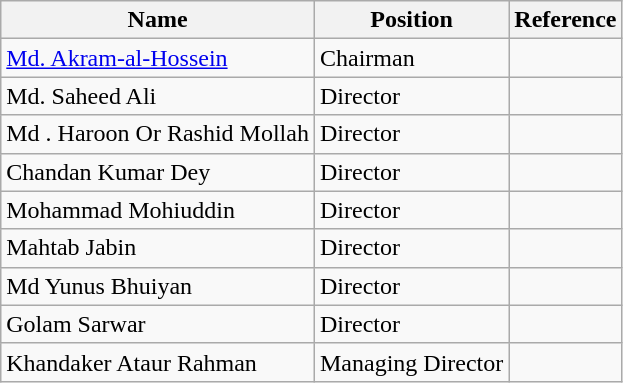<table class="wikitable">
<tr>
<th>Name</th>
<th>Position</th>
<th>Reference</th>
</tr>
<tr>
<td><a href='#'>Md. Akram-al-Hossein</a></td>
<td>Chairman</td>
<td></td>
</tr>
<tr>
<td>Md. Saheed Ali</td>
<td>Director</td>
<td></td>
</tr>
<tr>
<td>Md . Haroon Or Rashid Mollah</td>
<td>Director</td>
<td></td>
</tr>
<tr>
<td>Chandan Kumar Dey</td>
<td>Director</td>
<td></td>
</tr>
<tr>
<td>Mohammad Mohiuddin</td>
<td>Director</td>
<td></td>
</tr>
<tr>
<td>Mahtab Jabin</td>
<td>Director</td>
<td></td>
</tr>
<tr>
<td>Md Yunus Bhuiyan</td>
<td>Director</td>
<td></td>
</tr>
<tr>
<td>Golam Sarwar</td>
<td>Director</td>
<td></td>
</tr>
<tr>
<td>Khandaker Ataur Rahman</td>
<td>Managing Director</td>
<td></td>
</tr>
</table>
